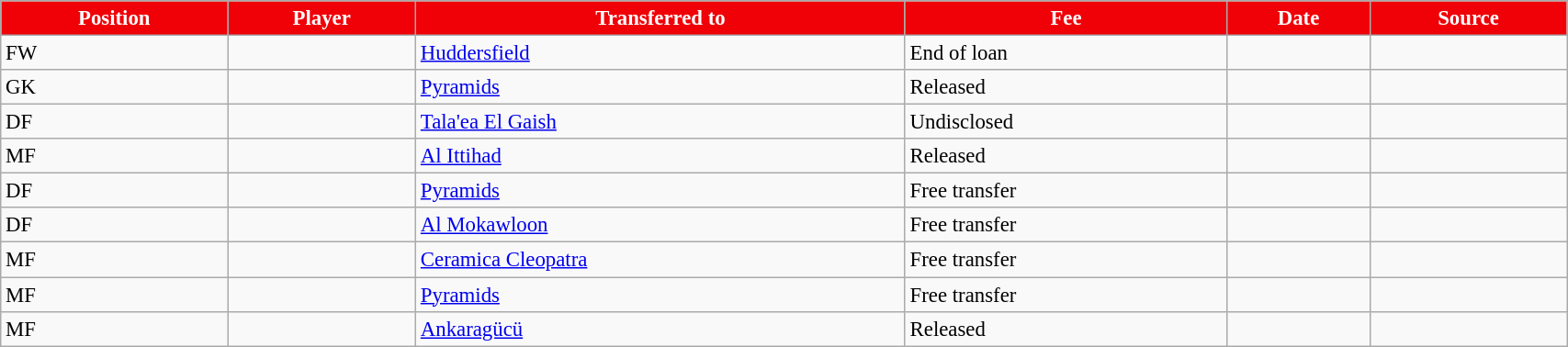<table class="wikitable sortable" style="width:90%; text-align:center; font-size:95%; text-align:left;">
<tr>
<th style="background:#EF0107; color:#FFFFFF">Position</th>
<th style="background:#EF0107; color:#FFFFFF">Player</th>
<th style="background:#EF0107; color:#FFFFFF">Transferred to</th>
<th style="background:#EF0107; color:#FFFFFF">Fee</th>
<th style="background:#EF0107; color:#FFFFFF">Date</th>
<th style="background:#EF0107; color:#FFFFFF">Source</th>
</tr>
<tr>
<td>FW</td>
<td></td>
<td> <a href='#'>Huddersfield</a></td>
<td>End of loan</td>
<td></td>
<td></td>
</tr>
<tr>
<td>GK</td>
<td></td>
<td> <a href='#'>Pyramids</a></td>
<td>Released</td>
<td></td>
<td></td>
</tr>
<tr>
<td>DF</td>
<td></td>
<td> <a href='#'>Tala'ea El Gaish</a></td>
<td>Undisclosed</td>
<td></td>
<td></td>
</tr>
<tr>
<td>MF</td>
<td></td>
<td> <a href='#'>Al Ittihad</a></td>
<td>Released</td>
<td></td>
<td></td>
</tr>
<tr>
<td>DF</td>
<td></td>
<td> <a href='#'>Pyramids</a></td>
<td>Free transfer</td>
<td></td>
<td></td>
</tr>
<tr>
<td>DF</td>
<td></td>
<td> <a href='#'>Al Mokawloon</a></td>
<td>Free transfer</td>
<td></td>
<td></td>
</tr>
<tr>
<td>MF</td>
<td></td>
<td> <a href='#'>Ceramica Cleopatra</a></td>
<td>Free transfer</td>
<td></td>
<td></td>
</tr>
<tr>
<td>MF</td>
<td></td>
<td> <a href='#'>Pyramids</a></td>
<td>Free transfer</td>
<td></td>
<td></td>
</tr>
<tr>
<td>MF</td>
<td></td>
<td> <a href='#'>Ankaragücü</a></td>
<td>Released</td>
<td></td>
<td></td>
</tr>
</table>
